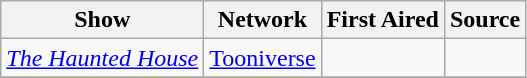<table class="wikitable sortable">
<tr>
<th scope="col">Show</th>
<th scope="col">Network</th>
<th scope="col">First Aired</th>
<th class="unsortable" scope="col">Source</th>
</tr>
<tr>
<td><em><a href='#'>The Haunted House</a></em></td>
<td><a href='#'>Tooniverse</a></td>
<td></td>
<td></td>
</tr>
<tr>
</tr>
</table>
